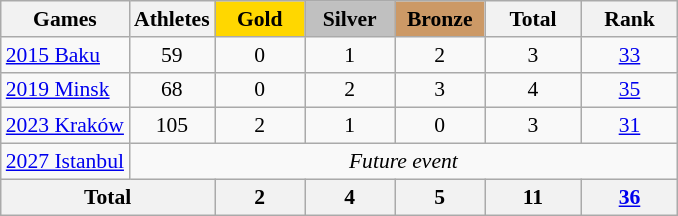<table class="wikitable" style="text-align:center; font-size:90%;">
<tr>
<th>Games</th>
<th>Athletes</th>
<td style="background:gold; width:3.7em; font-weight:bold;">Gold</td>
<td style="background:silver; width:3.7em; font-weight:bold;">Silver</td>
<td style="background:#cc9966; width:3.7em; font-weight:bold;">Bronze</td>
<th style="width:4em; font-weight:bold;">Total</th>
<th style="width:4em; font-weight:bold;">Rank</th>
</tr>
<tr>
<td align=left> <a href='#'>2015 Baku</a></td>
<td>59</td>
<td>0</td>
<td>1</td>
<td>2</td>
<td>3</td>
<td><a href='#'>33</a></td>
</tr>
<tr>
<td align=left> <a href='#'>2019 Minsk</a></td>
<td>68</td>
<td>0</td>
<td>2</td>
<td>3</td>
<td>4</td>
<td><a href='#'>35</a></td>
</tr>
<tr>
<td align=left> <a href='#'>2023 Kraków</a></td>
<td>105</td>
<td>2</td>
<td>1</td>
<td>0</td>
<td>3</td>
<td><a href='#'>31</a></td>
</tr>
<tr>
<td align=left> <a href='#'>2027 Istanbul</a></td>
<td colspan=6><em>Future event</em></td>
</tr>
<tr>
<th colspan=2>Total</th>
<th>2</th>
<th>4</th>
<th>5</th>
<th>11</th>
<th><a href='#'>36</a></th>
</tr>
</table>
